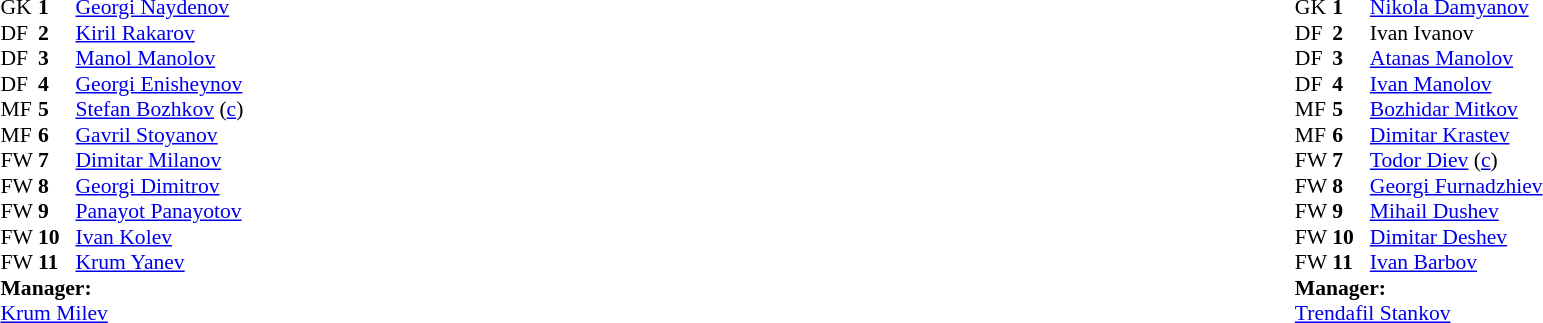<table style="width:100%">
<tr>
<td style="vertical-align:top;width:50%"><br><table style="font-size:90%" cellspacing="0" cellpadding="0">
<tr>
<th width="25"></th>
<th width="25"></th>
</tr>
<tr>
<td>GK</td>
<td><strong>1</strong></td>
<td> <a href='#'>Georgi Naydenov</a></td>
</tr>
<tr>
<td>DF</td>
<td><strong>2</strong></td>
<td> <a href='#'>Kiril Rakarov</a></td>
</tr>
<tr>
<td>DF</td>
<td><strong>3</strong></td>
<td> <a href='#'>Manol Manolov</a></td>
</tr>
<tr>
<td>DF</td>
<td><strong>4</strong></td>
<td> <a href='#'>Georgi Enisheynov</a></td>
</tr>
<tr>
<td>MF</td>
<td><strong>5</strong></td>
<td> <a href='#'>Stefan Bozhkov</a> (<a href='#'>c</a>)</td>
</tr>
<tr>
<td>MF</td>
<td><strong>6</strong></td>
<td> <a href='#'>Gavril Stoyanov</a></td>
</tr>
<tr>
<td>FW</td>
<td><strong>7</strong></td>
<td> <a href='#'>Dimitar Milanov</a></td>
</tr>
<tr>
<td>FW</td>
<td><strong>8</strong></td>
<td> <a href='#'>Georgi Dimitrov</a></td>
</tr>
<tr>
<td>FW</td>
<td><strong>9</strong></td>
<td> <a href='#'>Panayot Panayotov</a></td>
</tr>
<tr>
<td>FW</td>
<td><strong>10</strong></td>
<td> <a href='#'>Ivan Kolev</a></td>
</tr>
<tr>
<td>FW</td>
<td><strong>11</strong></td>
<td> <a href='#'>Krum Yanev</a></td>
</tr>
<tr>
<td colspan=4><strong>Manager:</strong></td>
</tr>
<tr>
<td colspan="4"> <a href='#'>Krum Milev</a></td>
</tr>
</table>
</td>
<td valign="top"></td>
<td valign="top" width="50%"><br><table cellspacing="0" cellpadding="0" style="font-size:90%;margin:auto">
<tr>
<th width="25"></th>
<th width="25"></th>
</tr>
<tr>
<td>GK</td>
<td><strong>1</strong></td>
<td> <a href='#'>Nikola Damyanov</a></td>
</tr>
<tr>
<td>DF</td>
<td><strong>2</strong></td>
<td> Ivan Ivanov</td>
</tr>
<tr>
<td>DF</td>
<td><strong>3</strong></td>
<td> <a href='#'>Atanas Manolov</a></td>
</tr>
<tr>
<td>DF</td>
<td><strong>4</strong></td>
<td> <a href='#'>Ivan Manolov</a></td>
</tr>
<tr>
<td>MF</td>
<td><strong>5</strong></td>
<td> <a href='#'>Bozhidar Mitkov</a></td>
</tr>
<tr>
<td>MF</td>
<td><strong>6</strong></td>
<td> <a href='#'>Dimitar Krastev</a></td>
</tr>
<tr>
<td>FW</td>
<td><strong>7</strong></td>
<td> <a href='#'>Todor Diev</a> (<a href='#'>c</a>)</td>
</tr>
<tr>
<td>FW</td>
<td><strong>8</strong></td>
<td> <a href='#'>Georgi Furnadzhiev</a></td>
</tr>
<tr>
<td>FW</td>
<td><strong>9</strong></td>
<td> <a href='#'>Mihail Dushev</a></td>
</tr>
<tr>
<td>FW</td>
<td><strong>10</strong></td>
<td> <a href='#'>Dimitar Deshev</a></td>
</tr>
<tr>
<td>FW</td>
<td><strong>11</strong></td>
<td> <a href='#'>Ivan Barbov</a></td>
</tr>
<tr>
<td colspan=4><strong>Manager:</strong></td>
</tr>
<tr>
<td colspan="4"> <a href='#'>Trendafil Stankov</a></td>
</tr>
</table>
</td>
</tr>
</table>
